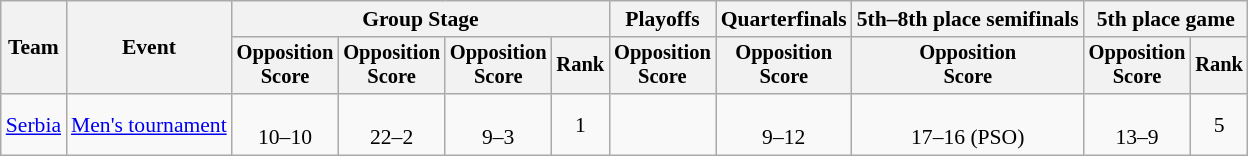<table class="wikitable" style="font-size:90%">
<tr>
<th rowspan=2>Team</th>
<th rowspan=2>Event</th>
<th colspan=4>Group Stage</th>
<th>Playoffs</th>
<th>Quarterfinals</th>
<th>5th–8th place semifinals</th>
<th colspan=2>5th place game</th>
</tr>
<tr style="font-size:95%">
<th>Opposition<br>Score</th>
<th>Opposition<br>Score</th>
<th>Opposition<br>Score</th>
<th>Rank</th>
<th>Opposition<br>Score</th>
<th>Opposition<br>Score</th>
<th>Opposition<br>Score</th>
<th>Opposition<br>Score</th>
<th>Rank</th>
</tr>
<tr align=center>
<td align=left><a href='#'>Serbia</a></td>
<td align=left><a href='#'>Men's tournament</a></td>
<td><br><strong></strong> 10–10</td>
<td><br><strong></strong> 22–2</td>
<td><br><strong></strong> 9–3</td>
<td>1</td>
<td></td>
<td><br><strong></strong> 9–12</td>
<td><br><strong></strong> 17–16 (PSO)</td>
<td><br><strong></strong> 13–9</td>
<td>5</td>
</tr>
</table>
